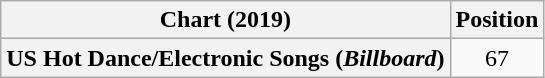<table class="wikitable plainrowheaders" style="text-align:center">
<tr>
<th scope="col">Chart (2019)</th>
<th scope="col">Position</th>
</tr>
<tr>
<th scope="row">US Hot Dance/Electronic Songs (<em>Billboard</em>)</th>
<td>67</td>
</tr>
</table>
